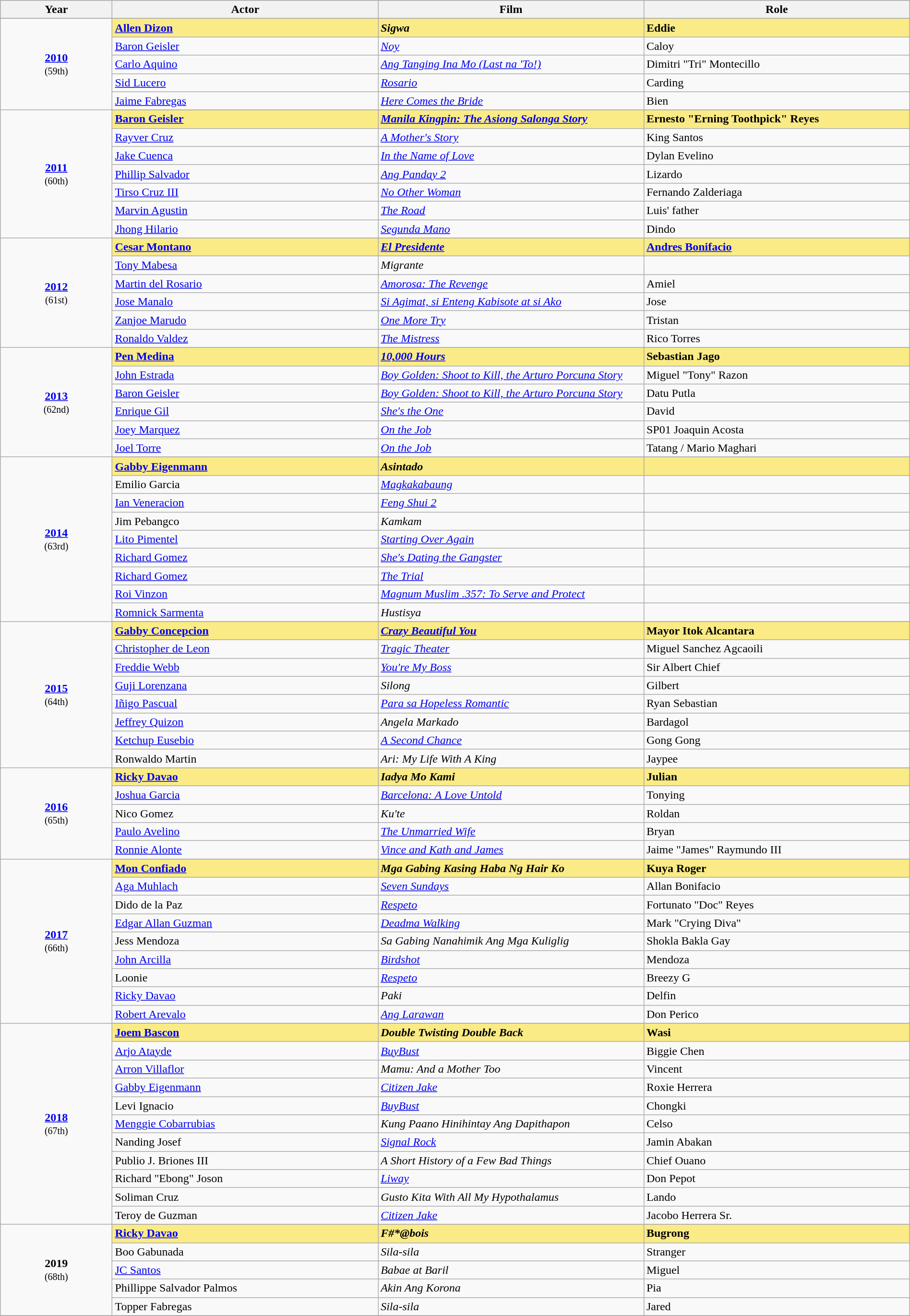<table class="wikitable" style="width:100%">
<tr bgcolor="#bebebe">
<th width="8%">Year</th>
<th width="19%">Actor</th>
<th width="19%">Film</th>
<th width="19%">Role</th>
</tr>
<tr>
</tr>
<tr>
<td rowspan=6 style="text-align:center"><strong><a href='#'>2010</a></strong><br><small>(59th)</small></td>
</tr>
<tr style="background:#FAEB86">
<td><strong><a href='#'>Allen Dizon</a></strong></td>
<td><strong><em>Sigwa</em></strong></td>
<td><strong>Eddie</strong></td>
</tr>
<tr>
<td><a href='#'>Baron Geisler</a></td>
<td><em><a href='#'>Noy</a></em></td>
<td>Caloy</td>
</tr>
<tr>
<td><a href='#'>Carlo Aquino</a></td>
<td><em><a href='#'>Ang Tanging Ina Mo (Last na 'To!)</a></em></td>
<td>Dimitri "Tri" Montecillo</td>
</tr>
<tr>
<td><a href='#'>Sid Lucero</a></td>
<td><em><a href='#'>Rosario</a></em></td>
<td>Carding</td>
</tr>
<tr>
<td><a href='#'>Jaime Fabregas</a></td>
<td><em><a href='#'>Here Comes the Bride</a></em></td>
<td>Bien</td>
</tr>
<tr>
<td rowspan=8 style="text-align:center"><strong><a href='#'>2011</a></strong><br><small>(60th)</small></td>
</tr>
<tr style="background:#FAEB86">
<td><strong><a href='#'>Baron Geisler</a></strong></td>
<td><strong><em><a href='#'>Manila Kingpin: The Asiong Salonga Story</a></em></strong></td>
<td><strong> Ernesto "Erning Toothpick" Reyes</strong></td>
</tr>
<tr>
<td><a href='#'>Rayver Cruz</a></td>
<td><em><a href='#'>A Mother's Story</a></em></td>
<td>King Santos</td>
</tr>
<tr>
<td><a href='#'>Jake Cuenca</a></td>
<td><em><a href='#'>In the Name of Love</a></em></td>
<td>Dylan Evelino</td>
</tr>
<tr>
<td><a href='#'>Phillip Salvador</a></td>
<td><em><a href='#'>Ang Panday 2</a></em></td>
<td>Lizardo</td>
</tr>
<tr>
<td><a href='#'>Tirso Cruz III</a></td>
<td><em><a href='#'>No Other Woman</a></em></td>
<td>Fernando Zalderiaga</td>
</tr>
<tr>
<td><a href='#'>Marvin Agustin</a></td>
<td><em><a href='#'>The Road</a></em></td>
<td>Luis' father</td>
</tr>
<tr>
<td><a href='#'>Jhong Hilario</a></td>
<td><em><a href='#'>Segunda Mano</a></em></td>
<td>Dindo</td>
</tr>
<tr>
<td rowspan=7 style="text-align:center"><strong><a href='#'>2012</a></strong><br><small>(61st)</small></td>
</tr>
<tr style="background:#FAEB86">
<td><strong><a href='#'>Cesar Montano</a></strong></td>
<td><strong><em><a href='#'>El Presidente</a></em></strong></td>
<td><strong><a href='#'>Andres Bonifacio</a></strong></td>
</tr>
<tr>
<td><a href='#'>Tony Mabesa</a></td>
<td><em>Migrante</em></td>
<td></td>
</tr>
<tr>
<td><a href='#'>Martin del Rosario</a></td>
<td><em><a href='#'>Amorosa: The Revenge</a></em></td>
<td>Amiel</td>
</tr>
<tr>
<td><a href='#'>Jose Manalo</a></td>
<td><em><a href='#'>Si Agimat, si Enteng Kabisote at si Ako</a></em></td>
<td>Jose</td>
</tr>
<tr>
<td><a href='#'>Zanjoe Marudo</a></td>
<td><em><a href='#'>One More Try</a></em></td>
<td>Tristan</td>
</tr>
<tr>
<td><a href='#'>Ronaldo Valdez</a></td>
<td><em><a href='#'>The Mistress</a></em></td>
<td>Rico Torres</td>
</tr>
<tr>
<td rowspan=7 style="text-align:center"><strong><a href='#'>2013</a></strong><br><small>(62nd)</small></td>
</tr>
<tr style="background:#FAEB86">
<td><strong><a href='#'>Pen Medina</a></strong></td>
<td><strong><em><a href='#'>10,000 Hours</a></em></strong></td>
<td><strong>Sebastian Jago</strong></td>
</tr>
<tr>
<td><a href='#'>John Estrada</a></td>
<td><em><a href='#'>Boy Golden: Shoot to Kill, the Arturo Porcuna Story</a></em></td>
<td>Miguel "Tony" Razon</td>
</tr>
<tr>
<td><a href='#'>Baron Geisler</a></td>
<td><em><a href='#'>Boy Golden: Shoot to Kill, the Arturo Porcuna Story</a></em></td>
<td>Datu Putla</td>
</tr>
<tr>
<td><a href='#'>Enrique Gil</a></td>
<td><em><a href='#'>She's the One</a></em></td>
<td>David</td>
</tr>
<tr>
<td><a href='#'>Joey Marquez</a></td>
<td><em><a href='#'>On the Job</a></em></td>
<td>SP01 Joaquin Acosta</td>
</tr>
<tr>
<td><a href='#'>Joel Torre</a></td>
<td><em><a href='#'>On the Job</a></em></td>
<td>Tatang / Mario Maghari</td>
</tr>
<tr>
<td rowspan=10 style="text-align:center"><strong><a href='#'>2014</a></strong><br><small>(63rd)</small></td>
</tr>
<tr style="background:#FAEB86">
<td><strong><a href='#'>Gabby Eigenmann</a></strong></td>
<td><strong><em>Asintado</em></strong></td>
<td></td>
</tr>
<tr>
<td>Emilio Garcia</td>
<td><em><a href='#'>Magkakabaung</a></em></td>
<td></td>
</tr>
<tr>
<td><a href='#'>Ian Veneracion</a></td>
<td><em><a href='#'>Feng Shui 2</a></em></td>
<td></td>
</tr>
<tr>
<td>Jim Pebangco</td>
<td><em>Kamkam</em></td>
<td></td>
</tr>
<tr>
<td><a href='#'>Lito Pimentel</a></td>
<td><em><a href='#'>Starting Over Again</a></em></td>
<td></td>
</tr>
<tr>
<td><a href='#'>Richard Gomez</a></td>
<td><em><a href='#'>She's Dating the Gangster</a></em></td>
<td></td>
</tr>
<tr>
<td><a href='#'>Richard Gomez</a></td>
<td><em><a href='#'>The Trial</a></em></td>
<td></td>
</tr>
<tr>
<td><a href='#'>Roi Vinzon</a></td>
<td><em><a href='#'>Magnum Muslim .357: To Serve and Protect</a></em></td>
<td></td>
</tr>
<tr>
<td><a href='#'>Romnick Sarmenta</a></td>
<td><em>Hustisya</em></td>
<td></td>
</tr>
<tr>
<td rowspan=9 style="text-align:center"><strong><a href='#'>2015</a></strong><br><small>(64th)</small></td>
</tr>
<tr style="background:#FAEB86">
<td><strong><a href='#'>Gabby Concepcion</a></strong></td>
<td><strong><em><a href='#'>Crazy Beautiful You</a></em></strong></td>
<td><strong>Mayor Itok Alcantara</strong></td>
</tr>
<tr>
<td><a href='#'>Christopher de Leon</a></td>
<td><em><a href='#'>Tragic Theater</a></em></td>
<td>Miguel Sanchez Agcaoili</td>
</tr>
<tr>
<td><a href='#'>Freddie Webb</a></td>
<td><em><a href='#'>You're My Boss</a></em></td>
<td>Sir Albert Chief</td>
</tr>
<tr>
<td><a href='#'>Guji Lorenzana</a></td>
<td><em>Silong</em></td>
<td>Gilbert</td>
</tr>
<tr>
<td><a href='#'>Iñigo Pascual</a></td>
<td><em><a href='#'>Para sa Hopeless Romantic</a></em></td>
<td>Ryan Sebastian</td>
</tr>
<tr>
<td><a href='#'>Jeffrey Quizon</a></td>
<td><em>Angela Markado</em></td>
<td>Bardagol</td>
</tr>
<tr>
<td><a href='#'>Ketchup Eusebio</a></td>
<td><em><a href='#'>A Second Chance</a></em></td>
<td>Gong Gong</td>
</tr>
<tr>
<td>Ronwaldo Martin</td>
<td><em>Ari: My Life With A King</em></td>
<td>Jaypee</td>
</tr>
<tr>
<td rowspan=6 style="text-align:center"><strong><a href='#'>2016</a></strong><br><small>(65th)</small></td>
</tr>
<tr style="background:#FAEB86">
<td><strong><a href='#'>Ricky Davao</a></strong></td>
<td><strong><em>Iadya Mo Kami</em></strong></td>
<td><strong>Julian</strong></td>
</tr>
<tr>
<td><a href='#'>Joshua Garcia</a></td>
<td><em><a href='#'>Barcelona: A Love Untold</a></em></td>
<td>Tonying</td>
</tr>
<tr>
<td>Nico Gomez</td>
<td><em>Ku'te</em></td>
<td>Roldan</td>
</tr>
<tr>
<td><a href='#'>Paulo Avelino</a></td>
<td><em><a href='#'>The Unmarried Wife</a></em></td>
<td>Bryan</td>
</tr>
<tr>
<td><a href='#'>Ronnie Alonte</a></td>
<td><em><a href='#'>Vince and Kath and James</a></em></td>
<td>Jaime "James" Raymundo III</td>
</tr>
<tr>
<td rowspan=10 style="text-align:center"><strong><a href='#'>2017</a></strong><br><small>(66th)</small></td>
</tr>
<tr style="background:#FAEB86">
<td><strong><a href='#'>Mon Confiado</a></strong></td>
<td><strong><em>Mga Gabing Kasing Haba Ng Hair Ko</em></strong></td>
<td><strong>Kuya Roger</strong></td>
</tr>
<tr>
<td><a href='#'>Aga Muhlach</a></td>
<td><em><a href='#'>Seven Sundays</a></em></td>
<td>Allan Bonifacio</td>
</tr>
<tr>
<td>Dido de la Paz</td>
<td><em><a href='#'>Respeto</a></em></td>
<td>Fortunato "Doc" Reyes</td>
</tr>
<tr>
<td><a href='#'>Edgar Allan Guzman</a></td>
<td><em><a href='#'>Deadma Walking</a></em></td>
<td>Mark "Crying Diva"</td>
</tr>
<tr>
<td>Jess Mendoza</td>
<td><em>Sa Gabing Nanahimik Ang Mga Kuliglig</em></td>
<td>Shokla Bakla Gay</td>
</tr>
<tr>
<td><a href='#'>John Arcilla</a></td>
<td><em><a href='#'>Birdshot</a></em></td>
<td>Mendoza</td>
</tr>
<tr>
<td>Loonie</td>
<td><em><a href='#'>Respeto</a></em></td>
<td>Breezy G</td>
</tr>
<tr>
<td><a href='#'>Ricky Davao</a></td>
<td><em>Paki</em></td>
<td>Delfin</td>
</tr>
<tr>
<td><a href='#'>Robert Arevalo</a></td>
<td><em><a href='#'>Ang Larawan</a></em></td>
<td>Don Perico</td>
</tr>
<tr>
<td rowspan=12 style="text-align:center"><strong><a href='#'>2018</a></strong><br><small>(67th)</small></td>
</tr>
<tr style="background:#FAEB86">
<td><strong><a href='#'>Joem Bascon</a></strong></td>
<td><strong><em>Double Twisting Double Back</em></strong></td>
<td><strong>Wasi</strong></td>
</tr>
<tr>
<td><a href='#'>Arjo Atayde</a></td>
<td><em><a href='#'>BuyBust</a></em></td>
<td>Biggie Chen</td>
</tr>
<tr>
<td><a href='#'>Arron Villaflor</a></td>
<td><em>Mamu: And a Mother Too</em></td>
<td>Vincent</td>
</tr>
<tr>
<td><a href='#'>Gabby Eigenmann</a></td>
<td><em><a href='#'>Citizen Jake</a></em></td>
<td>Roxie Herrera</td>
</tr>
<tr>
<td>Levi Ignacio</td>
<td><em><a href='#'>BuyBust</a></em></td>
<td>Chongki</td>
</tr>
<tr>
<td><a href='#'>Menggie Cobarrubias</a></td>
<td><em>Kung Paano Hinihintay Ang Dapithapon</em></td>
<td>Celso</td>
</tr>
<tr>
<td>Nanding Josef</td>
<td><em><a href='#'>Signal Rock</a></em></td>
<td>Jamin Abakan</td>
</tr>
<tr>
<td>Publio J. Briones III</td>
<td><em>A Short History of a Few Bad Things</em></td>
<td>Chief Ouano</td>
</tr>
<tr>
<td>Richard "Ebong" Joson</td>
<td><em><a href='#'>Liway</a></em></td>
<td>Don Pepot</td>
</tr>
<tr>
<td>Soliman Cruz</td>
<td><em>Gusto Kita With All My Hypothalamus</em></td>
<td>Lando</td>
</tr>
<tr>
<td>Teroy de Guzman</td>
<td><em><a href='#'>Citizen Jake</a></em></td>
<td>Jacobo Herrera Sr.</td>
</tr>
<tr>
<td rowspan=6 style="text-align:center"><strong>2019</strong><br><small>(68th)</small></td>
</tr>
<tr style="background:#FAEB86">
<td><strong><a href='#'>Ricky Davao</a></strong></td>
<td><strong><em>F#*@bois</em></strong></td>
<td><strong>Bugrong</strong></td>
</tr>
<tr>
<td>Boo Gabunada</td>
<td><em>Sila-sila</em></td>
<td>Stranger</td>
</tr>
<tr>
<td><a href='#'>JC Santos</a></td>
<td><em>Babae at Baril</em></td>
<td>Miguel</td>
</tr>
<tr>
<td>Phillippe Salvador Palmos</td>
<td><em>Akin Ang Korona</em></td>
<td>Pia</td>
</tr>
<tr>
<td>Topper Fabregas</td>
<td><em>Sila-sila</em></td>
<td>Jared</td>
</tr>
<tr>
</tr>
</table>
